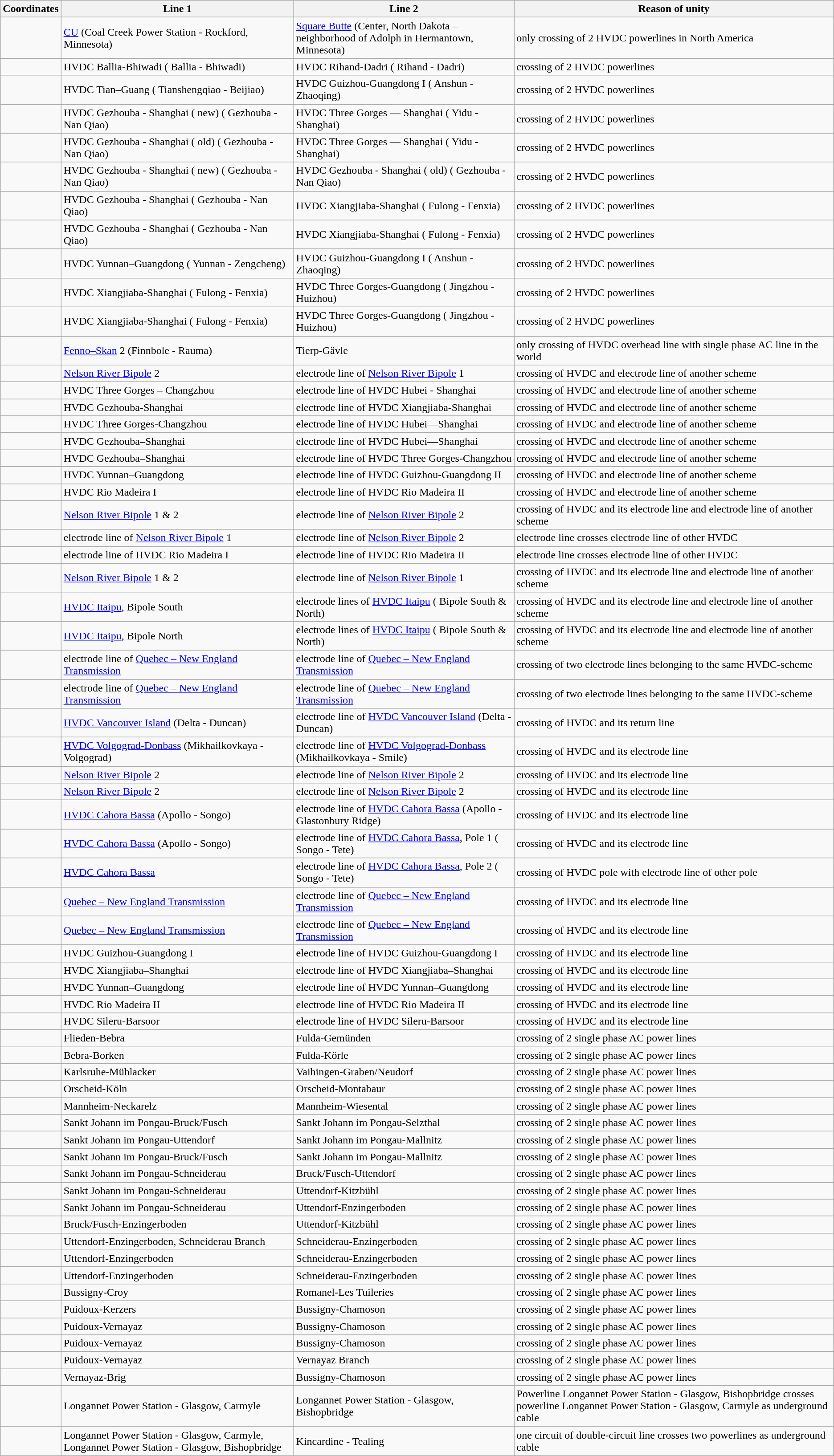<table class="wikitable sortable">
<tr>
<th>Coordinates</th>
<th>Line 1</th>
<th>Line 2</th>
<th>Reason of unity</th>
</tr>
<tr>
<td></td>
<td><a href='#'>CU</a> (Coal Creek Power Station - Rockford, Minnesota)</td>
<td><a href='#'>Square Butte</a> (Center, North Dakota – neighborhood of Adolph in Hermantown, Minnesota)</td>
<td>only crossing of 2 HVDC powerlines in North America</td>
</tr>
<tr>
<td></td>
<td>HVDC Ballia-Bhiwadi ( Ballia - Bhiwadi)</td>
<td>HVDC Rihand-Dadri ( Rihand - Dadri)</td>
<td>crossing of 2 HVDC powerlines</td>
</tr>
<tr>
<td></td>
<td>HVDC Tian–Guang ( Tianshengqiao - Beijiao)</td>
<td>HVDC Guizhou-Guangdong I ( Anshun - Zhaoqing)</td>
<td>crossing of 2 HVDC powerlines</td>
</tr>
<tr>
<td></td>
<td>HVDC Gezhouba - Shanghai ( new) ( Gezhouba - Nan Qiao)</td>
<td>HVDC Three Gorges — Shanghai ( Yidu - Shanghai)</td>
<td>crossing of 2 HVDC powerlines</td>
</tr>
<tr>
<td></td>
<td>HVDC Gezhouba - Shanghai ( old) ( Gezhouba - Nan Qiao)</td>
<td>HVDC Three Gorges — Shanghai ( Yidu - Shanghai)</td>
<td>crossing of 2 HVDC powerlines</td>
</tr>
<tr>
<td></td>
<td>HVDC Gezhouba - Shanghai ( new) ( Gezhouba - Nan Qiao)</td>
<td>HVDC Gezhouba - Shanghai ( old) ( Gezhouba - Nan Qiao)</td>
<td>crossing of 2 HVDC powerlines</td>
</tr>
<tr>
<td></td>
<td>HVDC Gezhouba - Shanghai ( Gezhouba - Nan Qiao)</td>
<td>HVDC Xiangjiaba-Shanghai ( Fulong - Fenxia)</td>
<td>crossing of 2 HVDC powerlines</td>
</tr>
<tr>
<td></td>
<td>HVDC Gezhouba - Shanghai ( Gezhouba - Nan Qiao)</td>
<td>HVDC Xiangjiaba-Shanghai ( Fulong - Fenxia)</td>
<td>crossing of 2 HVDC powerlines</td>
</tr>
<tr>
<td></td>
<td>HVDC Yunnan–Guangdong ( Yunnan - Zengcheng)</td>
<td>HVDC Guizhou-Guangdong I ( Anshun - Zhaoqing)</td>
<td>crossing of 2 HVDC powerlines</td>
</tr>
<tr>
<td></td>
<td>HVDC Xiangjiaba-Shanghai ( Fulong - Fenxia)</td>
<td>HVDC Three Gorges-Guangdong ( Jingzhou - Huizhou)</td>
<td>crossing of 2 HVDC powerlines</td>
</tr>
<tr>
<td></td>
<td>HVDC Xiangjiaba-Shanghai ( Fulong - Fenxia)</td>
<td>HVDC Three Gorges-Guangdong ( Jingzhou - Huizhou)</td>
<td>crossing of 2 HVDC powerlines</td>
</tr>
<tr>
<td></td>
<td><a href='#'>Fenno–Skan</a> 2 (Finnbole - Rauma)</td>
<td>Tierp-Gävle</td>
<td>only crossing of HVDC overhead line with single phase AC line in the world</td>
</tr>
<tr>
<td></td>
<td><a href='#'>Nelson River Bipole</a> 2</td>
<td>electrode line of <a href='#'>Nelson River Bipole</a> 1</td>
<td>crossing of HVDC and electrode line of another scheme</td>
</tr>
<tr>
<td></td>
<td>HVDC Three Gorges – Changzhou</td>
<td>electrode line of HVDC Hubei - Shanghai</td>
<td>crossing of HVDC and electrode line of another scheme</td>
</tr>
<tr>
<td></td>
<td>HVDC Gezhouba-Shanghai</td>
<td>electrode line of HVDC Xiangjiaba-Shanghai</td>
<td>crossing of HVDC and electrode line of another scheme</td>
</tr>
<tr>
<td></td>
<td>HVDC Three Gorges-Changzhou</td>
<td>electrode line of HVDC Hubei—Shanghai</td>
<td>crossing of HVDC and electrode line of another scheme</td>
</tr>
<tr>
<td></td>
<td>HVDC Gezhouba–Shanghai</td>
<td>electrode line of HVDC Hubei—Shanghai</td>
<td>crossing of HVDC and electrode line of another scheme</td>
</tr>
<tr>
<td></td>
<td>HVDC Gezhouba–Shanghai</td>
<td>electrode line of HVDC Three Gorges-Changzhou</td>
<td>crossing of HVDC and electrode line of another scheme</td>
</tr>
<tr>
<td></td>
<td>HVDC Yunnan–Guangdong</td>
<td>electrode line of HVDC Guizhou-Guangdong II</td>
<td>crossing of HVDC and electrode line of another scheme</td>
</tr>
<tr>
<td></td>
<td>HVDC Rio Madeira I</td>
<td>electrode line of HVDC Rio Madeira II</td>
<td>crossing of HVDC and electrode line of another scheme</td>
</tr>
<tr>
<td></td>
<td><a href='#'>Nelson River Bipole</a> 1 & 2</td>
<td>electrode line of <a href='#'>Nelson River Bipole</a> 2</td>
<td>crossing of HVDC and its electrode line and electrode line of another scheme</td>
</tr>
<tr>
<td></td>
<td>electrode line of <a href='#'>Nelson River Bipole</a> 1</td>
<td>electrode line of <a href='#'>Nelson River Bipole</a> 2</td>
<td>electrode line crosses electrode line of other HVDC</td>
</tr>
<tr>
<td></td>
<td>electrode line of HVDC Rio Madeira I</td>
<td>electrode line of HVDC Rio Madeira II</td>
<td>electrode line crosses electrode line of other HVDC</td>
</tr>
<tr>
<td></td>
<td><a href='#'>Nelson River Bipole</a> 1 & 2</td>
<td>electrode line of <a href='#'>Nelson River Bipole</a> 1</td>
<td>crossing of HVDC and its electrode line and electrode line of another scheme</td>
</tr>
<tr>
<td></td>
<td><a href='#'>HVDC Itaipu</a>, Bipole South</td>
<td>electrode lines of <a href='#'>HVDC Itaipu</a> ( Bipole South & North)</td>
<td>crossing of HVDC and its electrode line and electrode line of another scheme</td>
</tr>
<tr>
<td></td>
<td><a href='#'>HVDC Itaipu</a>, Bipole North</td>
<td>electrode lines of <a href='#'>HVDC Itaipu</a> ( Bipole South & North)</td>
<td>crossing of HVDC and its electrode line and electrode line of another scheme</td>
</tr>
<tr>
<td></td>
<td>electrode line of <a href='#'>Quebec – New England Transmission</a></td>
<td>electrode line of <a href='#'>Quebec – New England Transmission</a></td>
<td>crossing of two electrode lines belonging to the same HVDC-scheme</td>
</tr>
<tr>
<td></td>
<td>electrode line of <a href='#'>Quebec – New England Transmission</a></td>
<td>electrode line of <a href='#'>Quebec – New England Transmission</a></td>
<td>crossing of two electrode lines belonging to the same HVDC-scheme</td>
</tr>
<tr>
<td></td>
<td><a href='#'>HVDC Vancouver Island</a> (Delta - Duncan)</td>
<td>electrode line of <a href='#'>HVDC Vancouver Island</a> (Delta - Duncan)</td>
<td>crossing of HVDC and its return line</td>
</tr>
<tr>
<td></td>
<td><a href='#'>HVDC Volgograd-Donbass</a> (Mikhailkovkaya - Volgograd)</td>
<td>electrode line of <a href='#'>HVDC Volgograd-Donbass</a> (Mikhailkovkaya - Smile)</td>
<td>crossing of HVDC and its electrode line</td>
</tr>
<tr>
<td></td>
<td><a href='#'>Nelson River Bipole</a> 2</td>
<td>electrode line of <a href='#'>Nelson River Bipole</a> 2</td>
<td>crossing of HVDC and its electrode line</td>
</tr>
<tr>
<td></td>
<td><a href='#'>Nelson River Bipole</a> 2</td>
<td>electrode line of <a href='#'>Nelson River Bipole</a> 2</td>
<td>crossing of HVDC and its electrode line</td>
</tr>
<tr>
<td></td>
<td><a href='#'>HVDC Cahora Bassa</a> (Apollo - Songo)</td>
<td>electrode line of <a href='#'>HVDC Cahora Bassa</a> (Apollo - Glastonbury Ridge)</td>
<td>crossing of HVDC and its electrode line</td>
</tr>
<tr>
<td></td>
<td><a href='#'>HVDC Cahora Bassa</a> (Apollo - Songo)</td>
<td>electrode line of <a href='#'>HVDC Cahora Bassa</a>, Pole 1 ( Songo - Tete)</td>
<td>crossing of HVDC and its electrode line</td>
</tr>
<tr>
<td></td>
<td><a href='#'>HVDC Cahora Bassa</a></td>
<td>electrode line of <a href='#'>HVDC Cahora Bassa</a>, Pole 2 ( Songo - Tete)</td>
<td>crossing of HVDC pole with electrode line of other pole</td>
</tr>
<tr>
<td></td>
<td><a href='#'>Quebec – New England Transmission</a></td>
<td>electrode line of <a href='#'>Quebec – New England Transmission</a></td>
<td>crossing of HVDC and its electrode line</td>
</tr>
<tr>
<td></td>
<td><a href='#'>Quebec – New England Transmission</a></td>
<td>electrode line of <a href='#'>Quebec – New England Transmission</a></td>
<td>crossing of HVDC and its electrode line</td>
</tr>
<tr>
<td></td>
<td>HVDC Guizhou-Guangdong I</td>
<td>electrode line of HVDC Guizhou-Guangdong I</td>
<td>crossing of HVDC and its electrode line</td>
</tr>
<tr>
<td></td>
<td>HVDC Xiangjiaba–Shanghai</td>
<td>electrode line of HVDC Xiangjiaba–Shanghai</td>
<td>crossing of HVDC and its electrode line</td>
</tr>
<tr>
<td></td>
<td>HVDC Yunnan–Guangdong</td>
<td>electrode line of HVDC Yunnan–Guangdong</td>
<td>crossing of HVDC and its electrode line</td>
</tr>
<tr>
<td></td>
<td>HVDC Rio Madeira II</td>
<td>electrode line of HVDC Rio Madeira II</td>
<td>crossing of HVDC and its electrode line</td>
</tr>
<tr>
<td></td>
<td>HVDC Sileru-Barsoor</td>
<td>electrode line of HVDC Sileru-Barsoor</td>
<td>crossing of HVDC and its electrode line</td>
</tr>
<tr>
<td></td>
<td>Flieden-Bebra</td>
<td>Fulda-Gemünden</td>
<td>crossing of 2 single phase AC power lines</td>
</tr>
<tr>
<td></td>
<td>Bebra-Borken</td>
<td>Fulda-Körle</td>
<td>crossing of 2 single phase AC power lines</td>
</tr>
<tr>
<td></td>
<td>Karlsruhe-Mühlacker</td>
<td>Vaihingen-Graben/Neudorf</td>
<td>crossing of 2 single phase AC power lines</td>
</tr>
<tr>
<td></td>
<td>Orscheid-Köln</td>
<td>Orscheid-Montabaur</td>
<td>crossing of 2 single phase AC power lines</td>
</tr>
<tr>
<td></td>
<td>Mannheim-Neckarelz</td>
<td>Mannheim-Wiesental</td>
<td>crossing of 2 single phase AC power lines</td>
</tr>
<tr>
<td></td>
<td>Sankt Johann im Pongau-Bruck/Fusch</td>
<td>Sankt Johann im Pongau-Selzthal</td>
<td>crossing of 2 single phase AC power lines</td>
</tr>
<tr>
<td></td>
<td>Sankt Johann im Pongau-Uttendorf</td>
<td>Sankt Johann im Pongau-Mallnitz</td>
<td>crossing of 2 single phase AC power lines</td>
</tr>
<tr>
<td></td>
<td>Sankt Johann im Pongau-Bruck/Fusch</td>
<td>Sankt Johann im Pongau-Mallnitz</td>
<td>crossing of 2 single phase AC power lines</td>
</tr>
<tr>
<td></td>
<td>Sankt Johann im Pongau-Schneiderau</td>
<td>Bruck/Fusch-Uttendorf</td>
<td>crossing of 2 single phase AC power lines</td>
</tr>
<tr>
<td></td>
<td>Sankt Johann im Pongau-Schneiderau</td>
<td>Uttendorf-Kitzbühl</td>
<td>crossing of 2 single phase AC power lines</td>
</tr>
<tr>
<td></td>
<td>Sankt Johann im Pongau-Schneiderau</td>
<td>Uttendorf-Enzingerboden</td>
<td>crossing of 2 single phase AC power lines</td>
</tr>
<tr>
<td></td>
<td>Bruck/Fusch-Enzingerboden</td>
<td>Uttendorf-Kitzbühl</td>
<td>crossing of 2 single phase AC power lines</td>
</tr>
<tr>
<td></td>
<td>Uttendorf-Enzingerboden, Schneiderau Branch</td>
<td>Schneiderau-Enzingerboden</td>
<td>crossing of 2 single phase AC power lines</td>
</tr>
<tr>
<td></td>
<td>Uttendorf-Enzingerboden</td>
<td>Schneiderau-Enzingerboden</td>
<td>crossing of 2 single phase AC power lines</td>
</tr>
<tr>
<td></td>
<td>Uttendorf-Enzingerboden</td>
<td>Schneiderau-Enzingerboden</td>
<td>crossing of 2 single phase AC power lines</td>
</tr>
<tr>
<td></td>
<td>Bussigny-Croy</td>
<td>Romanel-Les Tuileries</td>
<td>crossing of 2 single phase AC power lines</td>
</tr>
<tr>
<td></td>
<td>Puidoux-Kerzers</td>
<td>Bussigny-Chamoson</td>
<td>crossing of 2 single phase AC power lines</td>
</tr>
<tr>
<td></td>
<td>Puidoux-Vernayaz</td>
<td>Bussigny-Chamoson</td>
<td>crossing of 2 single phase AC power lines</td>
</tr>
<tr>
<td></td>
<td>Puidoux-Vernayaz</td>
<td>Bussigny-Chamoson</td>
<td>crossing of 2 single phase AC power lines</td>
</tr>
<tr>
<td></td>
<td>Puidoux-Vernayaz</td>
<td>Vernayaz Branch</td>
<td>crossing of 2 single phase AC power lines</td>
</tr>
<tr>
<td></td>
<td>Vernayaz-Brig</td>
<td>Bussigny-Chamoson</td>
<td>crossing of 2 single phase AC power lines</td>
</tr>
<tr>
<td></td>
<td>Longannet Power Station - Glasgow, Carmyle</td>
<td>Longannet Power Station - Glasgow, Bishopbridge</td>
<td>Powerline Longannet Power Station - Glasgow, Bishopbridge crosses powerline Longannet Power Station - Glasgow, Carmyle as underground cable</td>
</tr>
<tr>
<td></td>
<td>Longannet Power Station - Glasgow, Carmyle, Longannet Power Station - Glasgow, Bishopbridge</td>
<td>Kincardine - Tealing</td>
<td>one circuit of double-circuit line crosses two powerlines as underground cable</td>
</tr>
</table>
